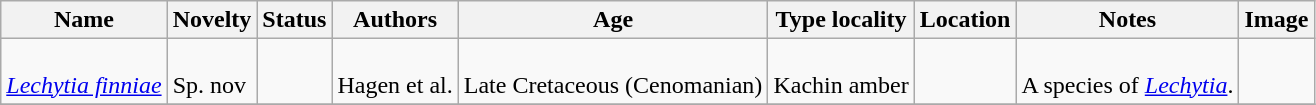<table class="wikitable sortable" align="center">
<tr>
<th>Name</th>
<th>Novelty</th>
<th>Status</th>
<th>Authors</th>
<th>Age</th>
<th>Type locality</th>
<th>Location</th>
<th class=unsortable>Notes</th>
<th class=unsortable>Image</th>
</tr>
<tr>
<td><br><em><a href='#'>Lechytia finniae</a></em></td>
<td><br>Sp. nov</td>
<td></td>
<td><br>Hagen et al.</td>
<td><br>Late Cretaceous (Cenomanian)</td>
<td><br>Kachin amber</td>
<td><br></td>
<td><br>A species of <em><a href='#'>Lechytia</a></em>.</td>
<td></td>
</tr>
<tr>
</tr>
</table>
